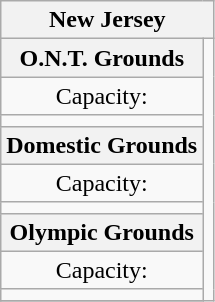<table class="wikitable" style="text-align:center">
<tr>
<th colspan="3">New Jersey</th>
</tr>
<tr>
<th>O.N.T. Grounds</th>
<td rowspan=10><br></td>
</tr>
<tr>
<td>Capacity:</td>
</tr>
<tr>
<td></td>
</tr>
<tr>
<th>Domestic Grounds</th>
</tr>
<tr>
<td>Capacity:</td>
</tr>
<tr>
<td></td>
</tr>
<tr>
<th>Olympic Grounds</th>
</tr>
<tr>
<td>Capacity:</td>
</tr>
<tr>
<td></td>
</tr>
<tr>
</tr>
</table>
